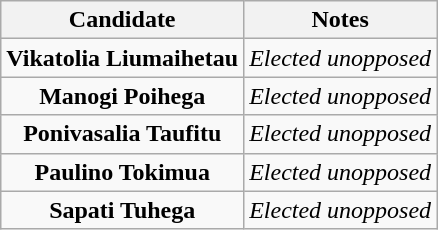<table class="wikitable centre" style="text-align:center;">
<tr>
<th>Candidate</th>
<th>Notes</th>
</tr>
<tr>
<td><strong>Vikatolia Liumaihetau</strong></td>
<td><em>Elected unopposed</em></td>
</tr>
<tr>
<td><strong>Manogi Poihega</strong></td>
<td><em>Elected unopposed</em></td>
</tr>
<tr>
<td><strong>Ponivasalia Taufitu</strong></td>
<td><em>Elected unopposed</em></td>
</tr>
<tr>
<td><strong>Paulino Tokimua</strong></td>
<td><em>Elected unopposed</em></td>
</tr>
<tr>
<td><strong>Sapati Tuhega</strong></td>
<td><em>Elected unopposed</em></td>
</tr>
</table>
